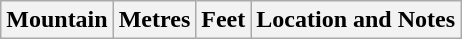<table class="wikitable sortable" style="border:1px">
<tr>
<th>Mountain</th>
<th>Metres</th>
<th>Feet</th>
<th>Location and Notes<br>


















































</th>
</tr>
</table>
